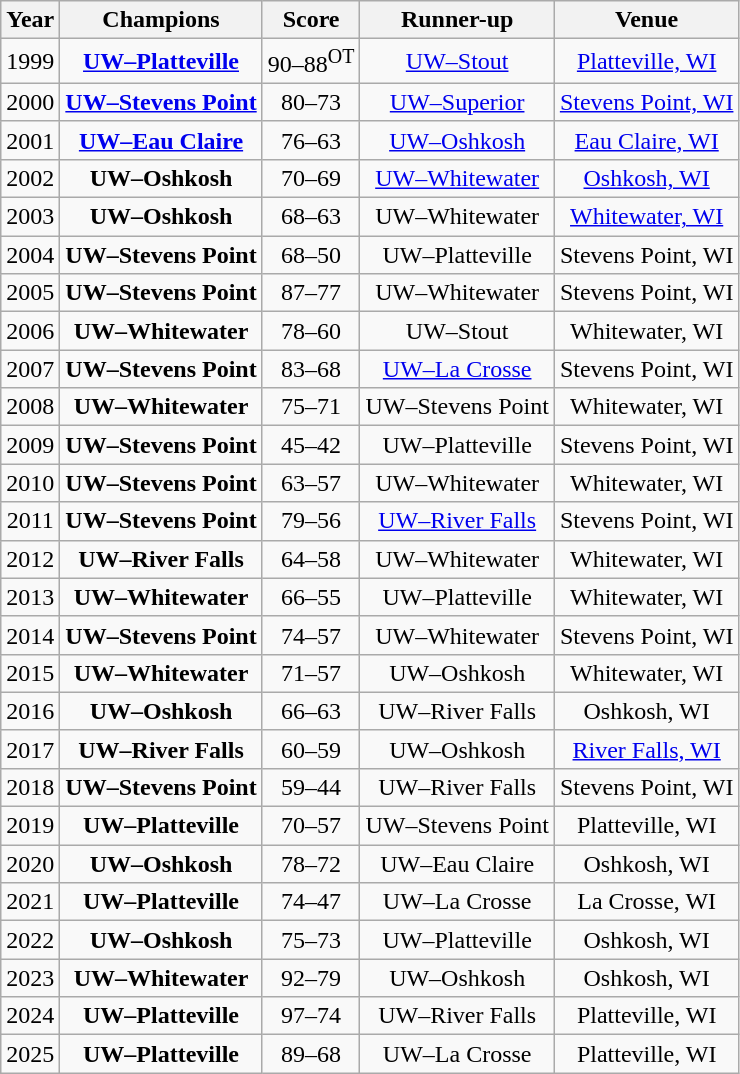<table class="wikitable sortable">
<tr>
<th>Year</th>
<th>Champions</th>
<th>Score</th>
<th>Runner-up</th>
<th>Venue</th>
</tr>
<tr align=center>
<td>1999</td>
<td><strong><a href='#'>UW–Platteville</a></strong></td>
<td>90–88<sup>OT</sup></td>
<td><a href='#'>UW–Stout</a></td>
<td><a href='#'>Platteville, WI</a></td>
</tr>
<tr align=center>
<td>2000</td>
<td><strong><a href='#'>UW–Stevens Point</a></strong></td>
<td>80–73</td>
<td><a href='#'>UW–Superior</a></td>
<td><a href='#'>Stevens Point, WI</a></td>
</tr>
<tr align=center>
<td>2001</td>
<td><strong><a href='#'>UW–Eau Claire</a></strong></td>
<td>76–63</td>
<td><a href='#'>UW–Oshkosh</a></td>
<td><a href='#'>Eau Claire, WI</a></td>
</tr>
<tr align=center>
<td>2002</td>
<td><strong>UW–Oshkosh</strong></td>
<td>70–69</td>
<td><a href='#'>UW–Whitewater</a></td>
<td><a href='#'>Oshkosh, WI</a></td>
</tr>
<tr align=center>
<td>2003</td>
<td><strong>UW–Oshkosh</strong></td>
<td>68–63</td>
<td>UW–Whitewater</td>
<td><a href='#'>Whitewater, WI</a></td>
</tr>
<tr align=center>
<td>2004</td>
<td><strong>UW–Stevens Point</strong></td>
<td>68–50</td>
<td>UW–Platteville</td>
<td>Stevens Point, WI</td>
</tr>
<tr align=center>
<td>2005</td>
<td><strong>UW–Stevens Point</strong></td>
<td>87–77</td>
<td>UW–Whitewater</td>
<td>Stevens Point, WI</td>
</tr>
<tr align=center>
<td>2006</td>
<td><strong>UW–Whitewater</strong></td>
<td>78–60</td>
<td>UW–Stout</td>
<td>Whitewater, WI</td>
</tr>
<tr align=center>
<td>2007</td>
<td><strong>UW–Stevens Point</strong></td>
<td>83–68</td>
<td><a href='#'>UW–La Crosse</a></td>
<td>Stevens Point, WI</td>
</tr>
<tr align=center>
<td>2008</td>
<td><strong>UW–Whitewater</strong></td>
<td>75–71</td>
<td>UW–Stevens Point</td>
<td>Whitewater, WI</td>
</tr>
<tr align=center>
<td>2009</td>
<td><strong>UW–Stevens Point</strong></td>
<td>45–42</td>
<td>UW–Platteville</td>
<td>Stevens Point, WI</td>
</tr>
<tr align=center>
<td>2010</td>
<td><strong>UW–Stevens Point</strong></td>
<td>63–57</td>
<td>UW–Whitewater</td>
<td>Whitewater, WI</td>
</tr>
<tr align=center>
<td>2011</td>
<td><strong>UW–Stevens Point</strong></td>
<td>79–56</td>
<td><a href='#'>UW–River Falls</a></td>
<td>Stevens Point, WI</td>
</tr>
<tr align=center>
<td>2012</td>
<td><strong>UW–River Falls</strong></td>
<td>64–58</td>
<td>UW–Whitewater</td>
<td>Whitewater, WI</td>
</tr>
<tr align=center>
<td>2013</td>
<td><strong>UW–Whitewater</strong></td>
<td>66–55</td>
<td>UW–Platteville</td>
<td>Whitewater, WI</td>
</tr>
<tr align=center>
<td>2014</td>
<td><strong>UW–Stevens Point</strong></td>
<td>74–57</td>
<td>UW–Whitewater</td>
<td>Stevens Point, WI</td>
</tr>
<tr align=center>
<td>2015</td>
<td><strong>UW–Whitewater</strong></td>
<td>71–57</td>
<td>UW–Oshkosh</td>
<td>Whitewater, WI</td>
</tr>
<tr align=center>
<td>2016</td>
<td><strong>UW–Oshkosh</strong></td>
<td>66–63</td>
<td>UW–River Falls</td>
<td>Oshkosh, WI</td>
</tr>
<tr align=center>
<td>2017</td>
<td><strong>UW–River Falls</strong></td>
<td>60–59</td>
<td>UW–Oshkosh</td>
<td><a href='#'>River Falls, WI</a></td>
</tr>
<tr align=center>
<td>2018</td>
<td><strong>UW–Stevens Point</strong></td>
<td>59–44</td>
<td>UW–River Falls</td>
<td>Stevens Point, WI</td>
</tr>
<tr align=center>
<td>2019</td>
<td><strong>UW–Platteville</strong></td>
<td>70–57</td>
<td>UW–Stevens Point</td>
<td>Platteville, WI</td>
</tr>
<tr align=center>
<td>2020</td>
<td><strong>UW–Oshkosh</strong></td>
<td>78–72</td>
<td>UW–Eau Claire</td>
<td>Oshkosh, WI</td>
</tr>
<tr align=center>
<td>2021</td>
<td><strong>UW–Platteville</strong></td>
<td>74–47</td>
<td>UW–La Crosse</td>
<td>La Crosse, WI</td>
</tr>
<tr align=center>
<td>2022</td>
<td><strong>UW–Oshkosh</strong></td>
<td>75–73</td>
<td>UW–Platteville</td>
<td>Oshkosh, WI</td>
</tr>
<tr align=center>
<td>2023</td>
<td><strong>UW–Whitewater</strong></td>
<td>92–79</td>
<td>UW–Oshkosh</td>
<td>Oshkosh, WI</td>
</tr>
<tr align=center>
<td>2024</td>
<td><strong>UW–Platteville</strong></td>
<td>97–74</td>
<td>UW–River Falls</td>
<td>Platteville, WI</td>
</tr>
<tr align=center>
<td>2025</td>
<td><strong>UW–Platteville</strong></td>
<td>89–68</td>
<td>UW–La Crosse</td>
<td>Platteville, WI</td>
</tr>
</table>
